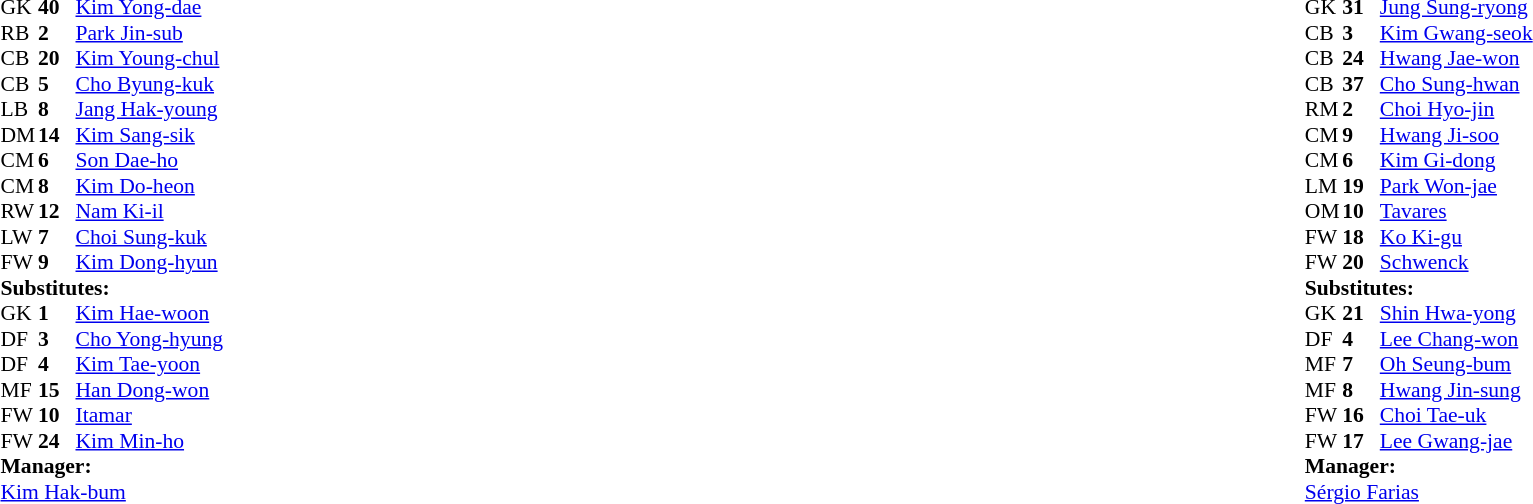<table width="100%">
<tr>
<td valign="top" width="50%"><br><table style="font-size: 90%" cellspacing="0" cellpadding="0">
<tr>
<th width=25></th>
<th width=25></th>
</tr>
<tr>
<td>GK</td>
<td><strong>40</strong></td>
<td> <a href='#'>Kim Yong-dae</a></td>
</tr>
<tr>
<td>RB</td>
<td><strong>2</strong></td>
<td> <a href='#'>Park Jin-sub</a></td>
<td></td>
<td></td>
</tr>
<tr>
<td>CB</td>
<td><strong>20</strong></td>
<td> <a href='#'>Kim Young-chul</a></td>
</tr>
<tr>
<td>CB</td>
<td><strong>5</strong></td>
<td> <a href='#'>Cho Byung-kuk</a></td>
</tr>
<tr>
<td>LB</td>
<td><strong>8</strong></td>
<td> <a href='#'>Jang Hak-young</a></td>
</tr>
<tr>
<td>DM</td>
<td><strong>14</strong></td>
<td> <a href='#'>Kim Sang-sik</a></td>
<td></td>
</tr>
<tr>
<td>CM</td>
<td><strong>6</strong></td>
<td> <a href='#'>Son Dae-ho</a></td>
<td></td>
<td></td>
</tr>
<tr>
<td>CM</td>
<td><strong>8</strong></td>
<td> <a href='#'>Kim Do-heon</a></td>
</tr>
<tr>
<td>RW</td>
<td><strong>12</strong></td>
<td> <a href='#'>Nam Ki-il</a></td>
<td></td>
<td></td>
</tr>
<tr>
<td>LW</td>
<td><strong>7</strong></td>
<td> <a href='#'>Choi Sung-kuk</a></td>
</tr>
<tr>
<td>FW</td>
<td><strong>9</strong></td>
<td> <a href='#'>Kim Dong-hyun</a></td>
</tr>
<tr>
<td colspan=3><strong>Substitutes:</strong></td>
</tr>
<tr>
<td>GK</td>
<td><strong>1</strong></td>
<td> <a href='#'>Kim Hae-woon</a></td>
</tr>
<tr>
<td>DF</td>
<td><strong>3</strong></td>
<td> <a href='#'>Cho Yong-hyung</a></td>
<td></td>
<td></td>
</tr>
<tr>
<td>DF</td>
<td><strong>4</strong></td>
<td> <a href='#'>Kim Tae-yoon</a></td>
</tr>
<tr>
<td>MF</td>
<td><strong>15</strong></td>
<td> <a href='#'>Han Dong-won</a></td>
</tr>
<tr>
<td>FW</td>
<td><strong>10</strong></td>
<td> <a href='#'>Itamar</a></td>
<td></td>
<td></td>
</tr>
<tr>
<td>FW</td>
<td><strong>24</strong></td>
<td> <a href='#'>Kim Min-ho</a></td>
<td></td>
<td></td>
</tr>
<tr>
<td colspan=3><strong>Manager:</strong></td>
</tr>
<tr>
<td colspan=4> <a href='#'>Kim Hak-bum</a></td>
</tr>
</table>
</td>
<td valign="top"></td>
<td valign="top" width="50%"><br><table style="font-size: 90%" cellspacing="0" cellpadding="0" align=center>
<tr>
<th width=25></th>
<th width=25></th>
</tr>
<tr>
<td>GK</td>
<td><strong>31</strong></td>
<td> <a href='#'>Jung Sung-ryong</a></td>
</tr>
<tr>
<td>CB</td>
<td><strong>3</strong></td>
<td> <a href='#'>Kim Gwang-seok</a></td>
</tr>
<tr>
<td>CB</td>
<td><strong>24</strong></td>
<td> <a href='#'>Hwang Jae-won</a></td>
</tr>
<tr>
<td>CB</td>
<td><strong>37</strong></td>
<td> <a href='#'>Cho Sung-hwan</a></td>
<td></td>
</tr>
<tr>
<td>RM</td>
<td><strong>2</strong></td>
<td> <a href='#'>Choi Hyo-jin</a></td>
</tr>
<tr>
<td>CM</td>
<td><strong>9</strong></td>
<td> <a href='#'>Hwang Ji-soo</a></td>
<td></td>
<td></td>
</tr>
<tr>
<td>CM</td>
<td><strong>6</strong></td>
<td> <a href='#'>Kim Gi-dong</a></td>
</tr>
<tr>
<td>LM</td>
<td><strong>19</strong></td>
<td> <a href='#'>Park Won-jae</a></td>
</tr>
<tr>
<td>OM</td>
<td><strong>10</strong></td>
<td> <a href='#'>Tavares</a></td>
<td></td>
</tr>
<tr>
<td>FW</td>
<td><strong>18</strong></td>
<td> <a href='#'>Ko Ki-gu</a></td>
<td></td>
<td></td>
</tr>
<tr>
<td>FW</td>
<td><strong>20</strong></td>
<td> <a href='#'>Schwenck</a></td>
<td></td>
<td></td>
</tr>
<tr>
<td colspan=3><strong>Substitutes:</strong></td>
</tr>
<tr>
<td>GK</td>
<td><strong>21</strong></td>
<td> <a href='#'>Shin Hwa-yong</a></td>
</tr>
<tr>
<td>DF</td>
<td><strong>4</strong></td>
<td> <a href='#'>Lee Chang-won</a></td>
<td></td>
<td></td>
</tr>
<tr>
<td>MF</td>
<td><strong>7</strong></td>
<td> <a href='#'>Oh Seung-bum</a></td>
<td></td>
<td></td>
</tr>
<tr>
<td>MF</td>
<td><strong>8</strong></td>
<td> <a href='#'>Hwang Jin-sung</a></td>
</tr>
<tr>
<td>FW</td>
<td><strong>16</strong></td>
<td> <a href='#'>Choi Tae-uk</a></td>
</tr>
<tr>
<td>FW</td>
<td><strong>17</strong></td>
<td> <a href='#'>Lee Gwang-jae</a></td>
<td></td>
<td></td>
</tr>
<tr>
<td colspan=3><strong>Manager:</strong></td>
</tr>
<tr>
<td colspan=4> <a href='#'>Sérgio Farias</a></td>
</tr>
</table>
</td>
</tr>
</table>
